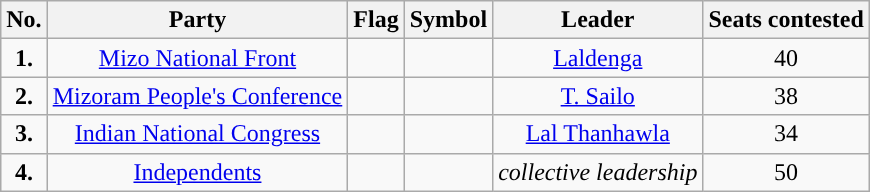<table class="wikitable">
<tr>
<th>No.</th>
<th>Party</th>
<th>Flag</th>
<th>Symbol</th>
<th>Leader</th>
<th>Seats contested</th>
</tr>
<tr>
<td ! style="text-align:center; background:"><strong>1.</strong></td>
<td style="text-align:center"><a href='#'>Mizo National Front</a></td>
<td></td>
<td></td>
<td style="text-align:center"><a href='#'>Laldenga</a></td>
<td style="text-align:center">40</td>
</tr>
<tr>
<td ! style="text-align:center; background:"><strong>2.</strong></td>
<td style="text-align:center"><a href='#'>Mizoram People's Conference</a></td>
<td></td>
<td></td>
<td style="text-align:center"><a href='#'>T. Sailo</a></td>
<td style="text-align:center">38</td>
</tr>
<tr>
<td ! style="text-align:center; background:"><strong>3.</strong></td>
<td style="text-align:center"><a href='#'>Indian National Congress</a></td>
<td></td>
<td></td>
<td style="text-align:center"><a href='#'>Lal Thanhawla</a></td>
<td style="text-align:center">34</td>
</tr>
<tr>
<td ! style="text-align:center; background:"><strong>4.</strong></td>
<td style="text-align:center"><a href='#'>Independents</a></td>
<td></td>
<td></td>
<td style="text-align:center"><em>collective leadership</em></td>
<td style="text-align:center">50</td>
</tr>
</table>
